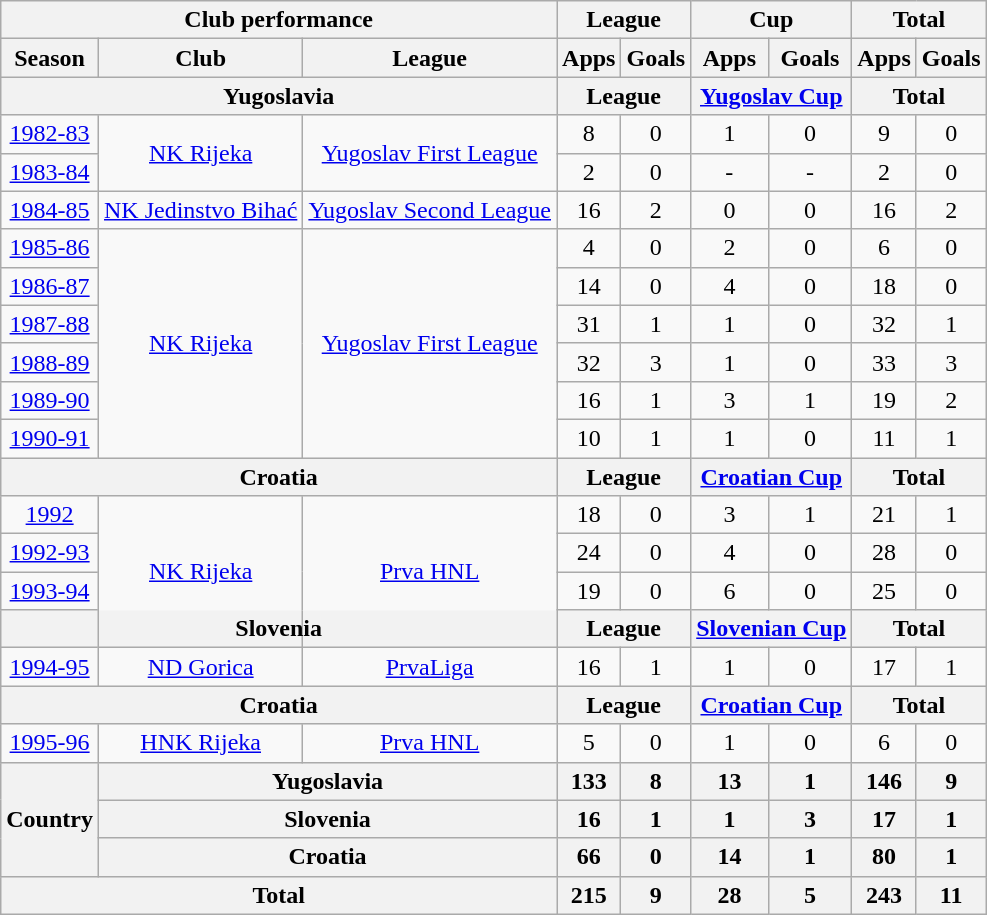<table class="wikitable" style="text-align:center;">
<tr>
<th colspan=3>Club performance</th>
<th colspan=2>League</th>
<th colspan=2>Cup</th>
<th colspan=2>Total</th>
</tr>
<tr>
<th>Season</th>
<th>Club</th>
<th>League</th>
<th>Apps</th>
<th>Goals</th>
<th>Apps</th>
<th>Goals</th>
<th>Apps</th>
<th>Goals</th>
</tr>
<tr>
<th colspan=3>Yugoslavia</th>
<th colspan=2>League</th>
<th colspan=2><a href='#'>Yugoslav Cup</a></th>
<th colspan=2>Total</th>
</tr>
<tr>
<td><a href='#'>1982-83</a></td>
<td rowspan="2"><a href='#'>NK Rijeka</a></td>
<td rowspan="2"><a href='#'>Yugoslav First League</a></td>
<td>8</td>
<td>0</td>
<td>1</td>
<td>0</td>
<td>9</td>
<td>0</td>
</tr>
<tr>
<td><a href='#'>1983-84</a></td>
<td>2</td>
<td>0</td>
<td>-</td>
<td>-</td>
<td>2</td>
<td>0</td>
</tr>
<tr>
<td><a href='#'>1984-85</a></td>
<td rowspan="1"><a href='#'>NK Jedinstvo Bihać</a></td>
<td rowspan="1"><a href='#'>Yugoslav Second League</a></td>
<td>16</td>
<td>2</td>
<td>0</td>
<td>0</td>
<td>16</td>
<td>2</td>
</tr>
<tr>
<td><a href='#'>1985-86</a></td>
<td rowspan="6"><a href='#'>NK Rijeka</a></td>
<td rowspan="6"><a href='#'>Yugoslav First League</a></td>
<td>4</td>
<td>0</td>
<td>2</td>
<td>0</td>
<td>6</td>
<td>0</td>
</tr>
<tr>
<td><a href='#'>1986-87</a></td>
<td>14</td>
<td>0</td>
<td>4</td>
<td>0</td>
<td>18</td>
<td>0</td>
</tr>
<tr>
<td><a href='#'>1987-88</a></td>
<td>31</td>
<td>1</td>
<td>1</td>
<td>0</td>
<td>32</td>
<td>1</td>
</tr>
<tr>
<td><a href='#'>1988-89</a></td>
<td>32</td>
<td>3</td>
<td>1</td>
<td>0</td>
<td>33</td>
<td>3</td>
</tr>
<tr>
<td><a href='#'>1989-90</a></td>
<td>16</td>
<td>1</td>
<td>3</td>
<td>1</td>
<td>19</td>
<td>2</td>
</tr>
<tr>
<td><a href='#'>1990-91</a></td>
<td>10</td>
<td>1</td>
<td>1</td>
<td>0</td>
<td>11</td>
<td>1</td>
</tr>
<tr>
<th colspan=3>Croatia</th>
<th colspan=2>League</th>
<th colspan=2><a href='#'>Croatian Cup</a></th>
<th colspan=2>Total</th>
</tr>
<tr>
<td><a href='#'>1992</a></td>
<td rowspan="4"><a href='#'>NK Rijeka</a></td>
<td rowspan="4"><a href='#'>Prva HNL</a></td>
<td>18</td>
<td>0</td>
<td>3</td>
<td>1</td>
<td>21</td>
<td>1</td>
</tr>
<tr>
<td><a href='#'>1992-93</a></td>
<td>24</td>
<td>0</td>
<td>4</td>
<td>0</td>
<td>28</td>
<td>0</td>
</tr>
<tr>
<td><a href='#'>1993-94</a></td>
<td>19</td>
<td>0</td>
<td>6</td>
<td>0</td>
<td>25</td>
<td>0</td>
</tr>
<tr>
<th colspan=3>Slovenia</th>
<th colspan=2>League</th>
<th colspan=2><a href='#'>Slovenian Cup</a></th>
<th colspan=2>Total</th>
</tr>
<tr>
<td><a href='#'>1994-95</a></td>
<td rowspan="1"><a href='#'>ND Gorica</a></td>
<td rowspan="1"><a href='#'>PrvaLiga</a></td>
<td>16</td>
<td>1</td>
<td>1</td>
<td>0</td>
<td>17</td>
<td>1</td>
</tr>
<tr>
<th colspan=3>Croatia</th>
<th colspan=2>League</th>
<th colspan=2><a href='#'>Croatian Cup</a></th>
<th colspan=2>Total</th>
</tr>
<tr>
<td><a href='#'>1995-96</a></td>
<td rowspan="1"><a href='#'>HNK Rijeka</a></td>
<td rowspan="1"><a href='#'>Prva HNL</a></td>
<td>5</td>
<td>0</td>
<td>1</td>
<td>0</td>
<td>6</td>
<td>0</td>
</tr>
<tr>
<th rowspan=3>Country</th>
<th colspan=2>Yugoslavia</th>
<th>133</th>
<th>8</th>
<th>13</th>
<th>1</th>
<th>146</th>
<th>9</th>
</tr>
<tr>
<th colspan=2>Slovenia</th>
<th>16</th>
<th>1</th>
<th>1</th>
<th>3</th>
<th>17</th>
<th>1</th>
</tr>
<tr>
<th colspan=2>Croatia</th>
<th>66</th>
<th>0</th>
<th>14</th>
<th>1</th>
<th>80</th>
<th>1</th>
</tr>
<tr>
<th colspan=3>Total</th>
<th>215</th>
<th>9</th>
<th>28</th>
<th>5</th>
<th>243</th>
<th>11</th>
</tr>
</table>
